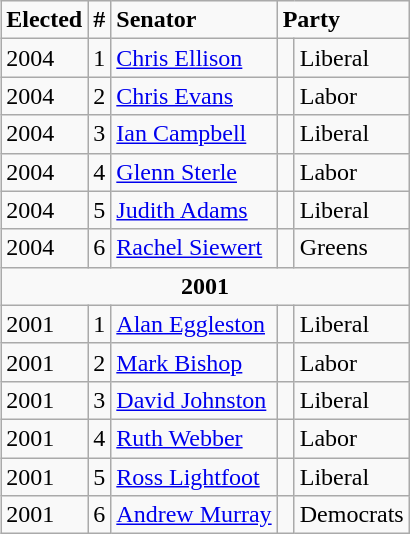<table class="wikitable" style="float:right">
<tr>
<td><strong>Elected</strong></td>
<td><strong>#</strong></td>
<td><strong>Senator</strong></td>
<td colspan="2"><strong>Party</strong></td>
</tr>
<tr>
<td>2004</td>
<td>1</td>
<td><a href='#'>Chris Ellison</a></td>
<td> </td>
<td>Liberal</td>
</tr>
<tr>
<td>2004</td>
<td>2</td>
<td><a href='#'>Chris Evans</a></td>
<td> </td>
<td>Labor</td>
</tr>
<tr>
<td>2004</td>
<td>3</td>
<td><a href='#'>Ian Campbell</a></td>
<td> </td>
<td>Liberal</td>
</tr>
<tr>
<td>2004</td>
<td>4</td>
<td><a href='#'>Glenn Sterle</a></td>
<td> </td>
<td>Labor</td>
</tr>
<tr>
<td>2004</td>
<td>5</td>
<td><a href='#'>Judith Adams</a></td>
<td> </td>
<td>Liberal</td>
</tr>
<tr>
<td>2004</td>
<td>6</td>
<td><a href='#'>Rachel Siewert</a></td>
<td> </td>
<td>Greens</td>
</tr>
<tr>
<td colspan="5" align="center"><strong>2001</strong></td>
</tr>
<tr>
<td>2001</td>
<td>1</td>
<td><a href='#'>Alan Eggleston</a></td>
<td> </td>
<td>Liberal</td>
</tr>
<tr>
<td>2001</td>
<td>2</td>
<td><a href='#'>Mark Bishop</a></td>
<td> </td>
<td>Labor</td>
</tr>
<tr>
<td>2001</td>
<td>3</td>
<td><a href='#'>David Johnston</a></td>
<td> </td>
<td>Liberal</td>
</tr>
<tr>
<td>2001</td>
<td>4</td>
<td><a href='#'>Ruth Webber</a></td>
<td> </td>
<td>Labor</td>
</tr>
<tr>
<td>2001</td>
<td>5</td>
<td><a href='#'>Ross Lightfoot</a></td>
<td> </td>
<td>Liberal</td>
</tr>
<tr>
<td>2001</td>
<td>6</td>
<td><a href='#'>Andrew Murray</a></td>
<td> </td>
<td>Democrats</td>
</tr>
</table>
